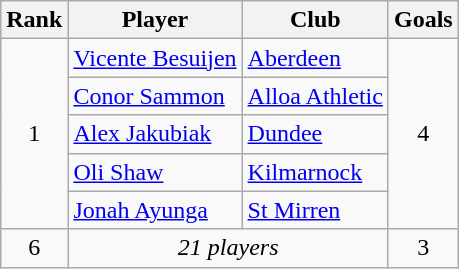<table class="wikitable sortable" style="text-align:center">
<tr>
<th>Rank</th>
<th>Player</th>
<th>Club</th>
<th>Goals</th>
</tr>
<tr>
<td rowspan="5">1</td>
<td align="left"> <a href='#'>Vicente Besuijen</a></td>
<td align="left"><a href='#'>Aberdeen</a></td>
<td rowspan="5">4</td>
</tr>
<tr>
<td align="left"> <a href='#'>Conor Sammon</a></td>
<td align="left"><a href='#'>Alloa Athletic</a></td>
</tr>
<tr>
<td align="left"> <a href='#'>Alex Jakubiak</a></td>
<td align="left"><a href='#'>Dundee</a></td>
</tr>
<tr>
<td align="left"> <a href='#'>Oli Shaw</a></td>
<td align="left"><a href='#'>Kilmarnock</a></td>
</tr>
<tr>
<td align="left"> <a href='#'>Jonah Ayunga</a></td>
<td align="left"><a href='#'>St Mirren</a></td>
</tr>
<tr>
<td>6</td>
<td colspan=2><em>21 players</em></td>
<td>3</td>
</tr>
</table>
